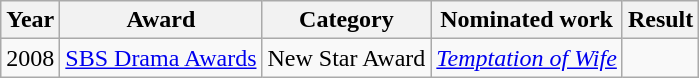<table class="wikitable">
<tr>
<th>Year</th>
<th>Award</th>
<th>Category</th>
<th>Nominated work</th>
<th>Result</th>
</tr>
<tr>
<td>2008</td>
<td><a href='#'>SBS Drama Awards</a></td>
<td>New Star Award</td>
<td><em><a href='#'>Temptation of Wife</a></em></td>
<td></td>
</tr>
</table>
